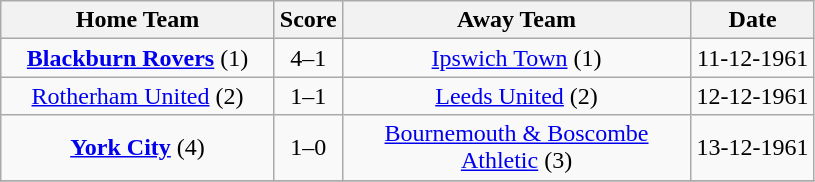<table class="wikitable" style="text-align:center;">
<tr>
<th width=175>Home Team</th>
<th width=20>Score</th>
<th width=225 ]>Away Team</th>
<th width= 75>Date</th>
</tr>
<tr>
<td><a href='#'><strong>Blackburn Rovers</strong></a> (1)</td>
<td>4–1</td>
<td><a href='#'>Ipswich Town</a> (1)</td>
<td>11-12-1961</td>
</tr>
<tr>
<td><a href='#'>Rotherham United</a> (2)</td>
<td>1–1</td>
<td><a href='#'>Leeds United</a> (2)</td>
<td>12-12-1961</td>
</tr>
<tr>
<td><a href='#'><strong>York City</strong></a> (4)</td>
<td>1–0</td>
<td><a href='#'>Bournemouth & Boscombe Athletic</a> (3)</td>
<td>13-12-1961</td>
</tr>
<tr>
</tr>
</table>
